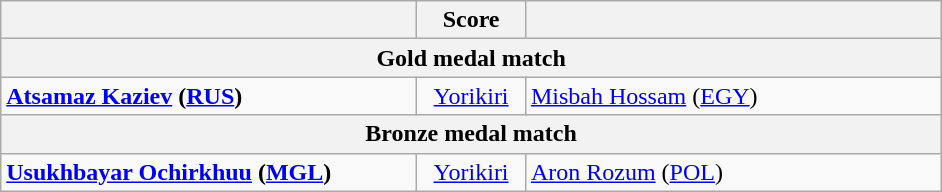<table class="wikitable" style="text-align: left; ">
<tr>
<th align="right" width="270"></th>
<th width="65">Score</th>
<th align="left" width="270"></th>
</tr>
<tr>
<th colspan=3>Gold medal match</th>
</tr>
<tr>
<td><strong> <a href='#'>Atsamaz Kaziev</a> (<a href='#'>RUS</a>)</strong></td>
<td align="center"><a href='#'>Yorikiri</a></td>
<td> <a href='#'>Misbah Hossam</a> (<a href='#'>EGY</a>)</td>
</tr>
<tr>
<th colspan=3>Bronze medal match</th>
</tr>
<tr>
<td><strong> <a href='#'>Usukhbayar Ochirkhuu</a> (<a href='#'>MGL</a>)</strong></td>
<td align="center"><a href='#'>Yorikiri</a></td>
<td> <a href='#'>Aron Rozum</a> (<a href='#'>POL</a>)</td>
</tr>
</table>
